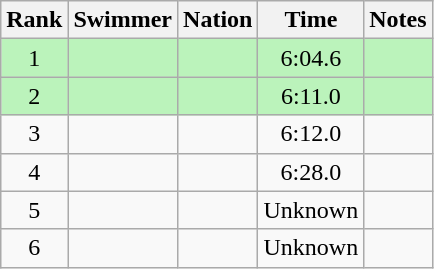<table class="wikitable sortable" style="text-align:center">
<tr>
<th>Rank</th>
<th>Swimmer</th>
<th>Nation</th>
<th>Time</th>
<th>Notes</th>
</tr>
<tr style="background:#bbf3bb;">
<td>1</td>
<td align=left></td>
<td align=left></td>
<td>6:04.6</td>
<td></td>
</tr>
<tr style="background:#bbf3bb;">
<td>2</td>
<td align=left></td>
<td align=left></td>
<td>6:11.0</td>
<td></td>
</tr>
<tr>
<td>3</td>
<td align=left></td>
<td align=left></td>
<td>6:12.0</td>
<td></td>
</tr>
<tr>
<td>4</td>
<td align=left></td>
<td align=left></td>
<td>6:28.0</td>
<td></td>
</tr>
<tr>
<td>5</td>
<td align=left></td>
<td align=left></td>
<td>Unknown</td>
<td></td>
</tr>
<tr>
<td>6</td>
<td align=left></td>
<td align=left></td>
<td>Unknown</td>
<td></td>
</tr>
</table>
